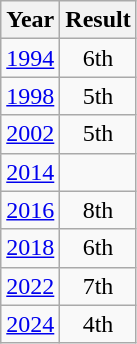<table class="wikitable" style="text-align:center">
<tr>
<th>Year</th>
<th>Result</th>
</tr>
<tr>
<td><a href='#'>1994</a></td>
<td>6th</td>
</tr>
<tr>
<td><a href='#'>1998</a></td>
<td>5th</td>
</tr>
<tr>
<td><a href='#'>2002</a></td>
<td>5th</td>
</tr>
<tr>
<td><a href='#'>2014</a></td>
<td></td>
</tr>
<tr>
<td><a href='#'>2016</a></td>
<td>8th</td>
</tr>
<tr>
<td><a href='#'>2018</a></td>
<td>6th</td>
</tr>
<tr>
<td><a href='#'>2022</a></td>
<td>7th</td>
</tr>
<tr>
<td><a href='#'>2024</a></td>
<td>4th</td>
</tr>
</table>
